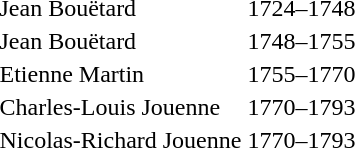<table>
<tr>
<td>Jean Bouëtard</td>
<td>1724–1748</td>
</tr>
<tr>
<td>Jean Bouëtard</td>
<td>1748–1755</td>
</tr>
<tr>
<td>Etienne Martin</td>
<td>1755–1770</td>
</tr>
<tr>
<td>Charles-Louis Jouenne</td>
<td>1770–1793</td>
</tr>
<tr>
<td>Nicolas-Richard Jouenne</td>
<td>1770–1793</td>
</tr>
</table>
